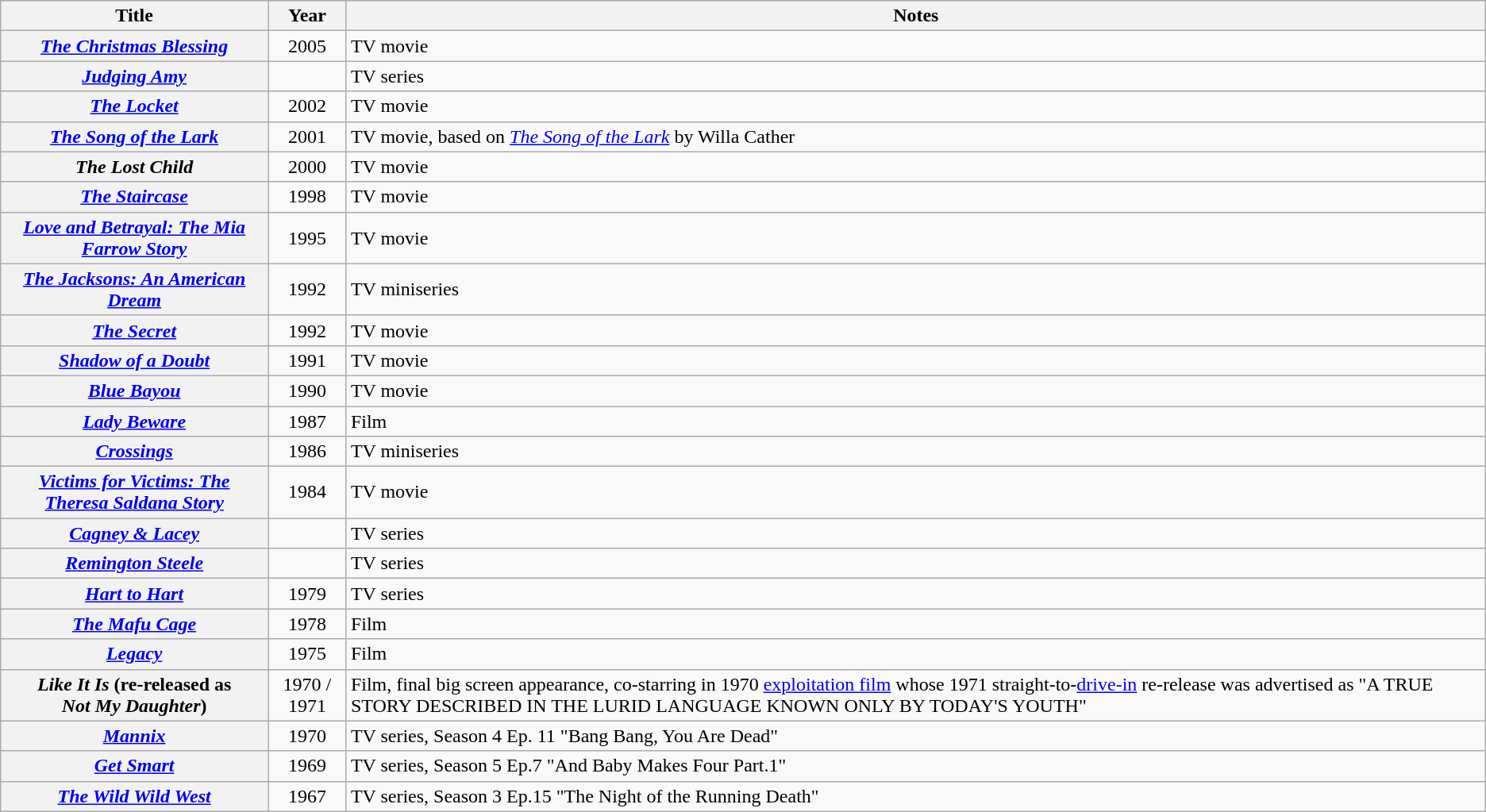<table class="wikitable sortable plainrowheaders">
<tr>
<th scope="col">Title</th>
<th scope="col">Year</th>
<th scope="col" class="unsortable">Notes</th>
</tr>
<tr>
<th scope="row"><em><a href='#'>The Christmas Blessing</a></em></th>
<td align="center">2005</td>
<td>TV movie</td>
</tr>
<tr>
<th scope="row"><em><a href='#'>Judging Amy</a></em></th>
<td></td>
<td>TV series</td>
</tr>
<tr>
<th scope="row"><em><a href='#'>The Locket</a></em></th>
<td align="center">2002</td>
<td>TV movie</td>
</tr>
<tr>
<th scope="row"><em><a href='#'>The Song of the Lark</a></em></th>
<td align="center">2001</td>
<td>TV movie, based on <em><a href='#'>The Song of the Lark</a></em> by Willa Cather</td>
</tr>
<tr>
<th scope="row"><em>The Lost Child</em></th>
<td align="center">2000</td>
<td>TV movie</td>
</tr>
<tr>
<th scope="row"><em><a href='#'>The Staircase</a></em></th>
<td align="center">1998</td>
<td>TV movie</td>
</tr>
<tr>
<th scope="row"><em><a href='#'>Love and Betrayal: The Mia Farrow Story</a></em></th>
<td align="center">1995</td>
<td>TV movie</td>
</tr>
<tr>
<th scope="row"><em><a href='#'>The Jacksons: An American Dream</a></em></th>
<td align="center">1992</td>
<td>TV miniseries</td>
</tr>
<tr>
<th scope="row"><em><a href='#'>The Secret</a></em></th>
<td align="center">1992</td>
<td>TV movie</td>
</tr>
<tr>
<th scope="row"><em><a href='#'>Shadow of a Doubt</a></em></th>
<td align="center">1991</td>
<td>TV movie</td>
</tr>
<tr>
<th scope="row"><a href='#'><em>Blue Bayou</em></a></th>
<td align="center">1990</td>
<td>TV movie</td>
</tr>
<tr>
<th scope="row"><em><a href='#'>Lady Beware</a></em></th>
<td align="center">1987</td>
<td>Film</td>
</tr>
<tr>
<th scope="row"><em><a href='#'>Crossings</a></em></th>
<td align="center">1986</td>
<td>TV miniseries</td>
</tr>
<tr>
<th scope="row"><em><a href='#'>Victims for Victims: The Theresa Saldana Story</a></em></th>
<td align="center">1984</td>
<td>TV movie</td>
</tr>
<tr>
<th scope="row"><em><a href='#'>Cagney & Lacey</a></em></th>
<td></td>
<td>TV series</td>
</tr>
<tr>
<th scope="row"><em><a href='#'>Remington Steele</a></em></th>
<td></td>
<td>TV series</td>
</tr>
<tr>
<th scope="row"><em><a href='#'>Hart to Hart</a></em></th>
<td align="center">1979</td>
<td>TV series</td>
</tr>
<tr>
<th scope="row"><em><a href='#'>The Mafu Cage</a></em></th>
<td align="center">1978</td>
<td>Film</td>
</tr>
<tr>
<th scope="row"><em><a href='#'>Legacy</a></em></th>
<td align="center">1975</td>
<td>Film</td>
</tr>
<tr>
<th scope="row"><em>Like It Is</em> (re-released as<br><em>Not My Daughter</em>)</th>
<td align="center">1970 / 1971</td>
<td>Film, final big screen appearance, co-starring in 1970  <a href='#'>exploitation film</a> whose 1971 straight-to-<a href='#'>drive-in</a> re-release was advertised as "A TRUE STORY DESCRIBED IN THE LURID LANGUAGE KNOWN ONLY BY TODAY'S YOUTH"</td>
</tr>
<tr>
<th scope="row"><em><a href='#'>Mannix</a></em></th>
<td align="center">1970</td>
<td>TV series, Season 4 Ep. 11 "Bang Bang, You Are Dead"</td>
</tr>
<tr>
<th scope="row"><em><a href='#'>Get Smart</a></em></th>
<td align="center">1969</td>
<td>TV series, Season 5 Ep.7 "And Baby Makes Four Part.1"</td>
</tr>
<tr>
<th scope="row"><em><a href='#'>The Wild Wild West</a></em></th>
<td align="center">1967</td>
<td>TV series, Season 3 Ep.15 "The Night of the Running Death"</td>
</tr>
</table>
